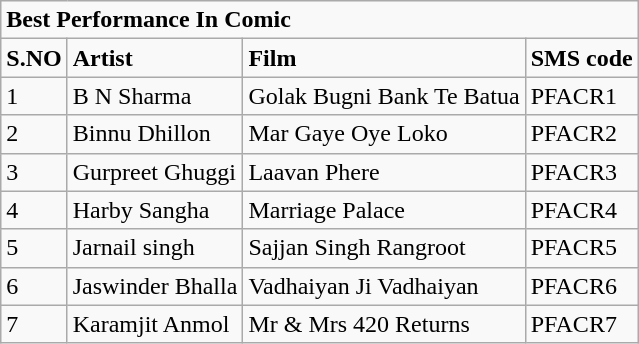<table class="wikitable">
<tr>
<td colspan="4"><strong>Best Performance In Comic</strong></td>
</tr>
<tr>
<td><strong>S.NO</strong></td>
<td><strong>Artist</strong></td>
<td><strong>Film</strong></td>
<td><strong>SMS code</strong></td>
</tr>
<tr>
<td>1</td>
<td>B N Sharma</td>
<td>Golak Bugni Bank Te Batua</td>
<td>PFACR1</td>
</tr>
<tr>
<td>2</td>
<td>Binnu Dhillon</td>
<td>Mar Gaye Oye Loko</td>
<td>PFACR2</td>
</tr>
<tr>
<td>3</td>
<td>Gurpreet Ghuggi</td>
<td>Laavan Phere</td>
<td>PFACR3</td>
</tr>
<tr>
<td>4</td>
<td>Harby Sangha</td>
<td>Marriage Palace</td>
<td>PFACR4</td>
</tr>
<tr>
<td>5</td>
<td>Jarnail singh</td>
<td>Sajjan Singh Rangroot</td>
<td>PFACR5</td>
</tr>
<tr>
<td>6</td>
<td>Jaswinder Bhalla</td>
<td>Vadhaiyan Ji Vadhaiyan</td>
<td>PFACR6</td>
</tr>
<tr>
<td>7</td>
<td>Karamjit Anmol</td>
<td>Mr & Mrs 420 Returns</td>
<td>PFACR7</td>
</tr>
</table>
